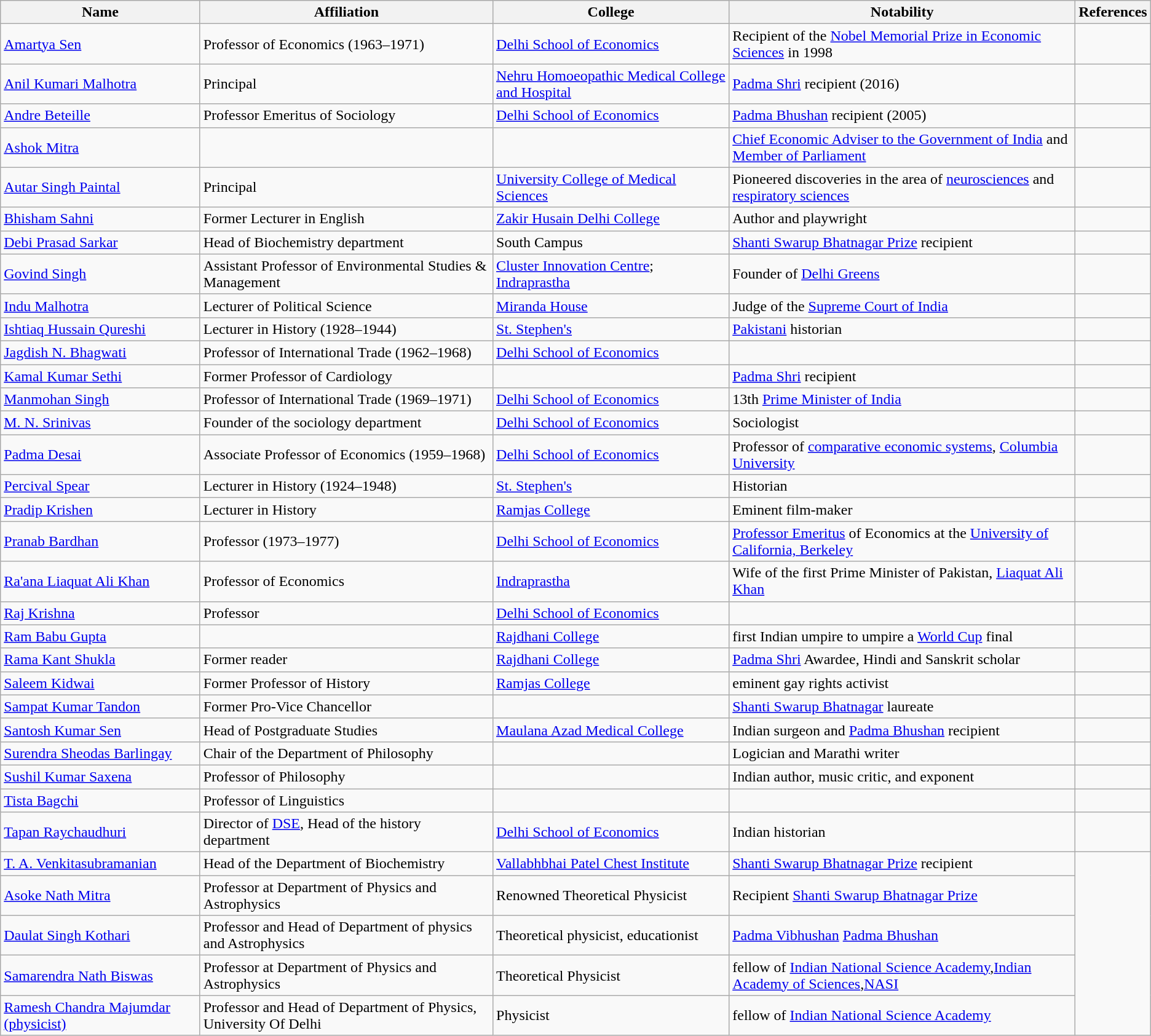<table class="wikitable sortable">
<tr>
<th>Name</th>
<th class="unsortable">Affiliation</th>
<th>College</th>
<th class="unsortable">Notability</th>
<th class="unsortable">References</th>
</tr>
<tr>
<td><a href='#'>Amartya Sen</a></td>
<td>Professor of Economics (1963–1971)</td>
<td><a href='#'>Delhi School of Economics</a></td>
<td>Recipient of the <a href='#'>Nobel Memorial Prize in Economic Sciences</a> in 1998</td>
<td></td>
</tr>
<tr>
<td><a href='#'>Anil Kumari Malhotra</a></td>
<td>Principal</td>
<td><a href='#'>Nehru Homoeopathic Medical College and Hospital</a></td>
<td><a href='#'>Padma Shri</a> recipient (2016)</td>
<td></td>
</tr>
<tr>
<td><a href='#'>Andre Beteille</a></td>
<td>Professor Emeritus of Sociology</td>
<td><a href='#'>Delhi School of Economics</a></td>
<td><a href='#'>Padma Bhushan</a> recipient (2005)</td>
<td></td>
</tr>
<tr>
<td><a href='#'>Ashok Mitra</a></td>
<td></td>
<td></td>
<td><a href='#'>Chief Economic Adviser to the Government of India</a> and <a href='#'>Member of Parliament</a></td>
<td></td>
</tr>
<tr>
<td><a href='#'>Autar Singh Paintal</a></td>
<td>Principal</td>
<td><a href='#'>University College of Medical Sciences</a></td>
<td>Pioneered discoveries in the area of <a href='#'>neurosciences</a> and <a href='#'>respiratory sciences</a></td>
<td></td>
</tr>
<tr>
<td><a href='#'>Bhisham Sahni</a></td>
<td>Former Lecturer in English</td>
<td><a href='#'>Zakir Husain Delhi College</a></td>
<td>Author and playwright</td>
<td></td>
</tr>
<tr>
<td><a href='#'>Debi Prasad Sarkar</a></td>
<td>Head of Biochemistry department</td>
<td>South Campus</td>
<td><a href='#'>Shanti Swarup Bhatnagar Prize</a> recipient</td>
<td></td>
</tr>
<tr>
<td><a href='#'>Govind Singh</a></td>
<td>Assistant Professor of Environmental Studies & Management</td>
<td><a href='#'>Cluster Innovation Centre</a>;<br><a href='#'>Indraprastha</a></td>
<td>Founder of <a href='#'>Delhi Greens</a></td>
<td></td>
</tr>
<tr>
<td><a href='#'>Indu Malhotra</a></td>
<td>Lecturer of Political Science</td>
<td><a href='#'>Miranda House</a></td>
<td>Judge of the <a href='#'>Supreme Court of India</a></td>
<td></td>
</tr>
<tr>
<td><a href='#'>Ishtiaq Hussain Qureshi</a></td>
<td>Lecturer in History (1928–1944)</td>
<td><a href='#'>St. Stephen's</a></td>
<td><a href='#'>Pakistani</a> historian</td>
<td></td>
</tr>
<tr>
<td><a href='#'>Jagdish N. Bhagwati</a></td>
<td>Professor of International Trade (1962–1968)</td>
<td><a href='#'>Delhi School of Economics</a></td>
<td></td>
<td></td>
</tr>
<tr>
<td><a href='#'>Kamal Kumar Sethi</a></td>
<td>Former Professor of Cardiology</td>
<td></td>
<td><a href='#'>Padma Shri</a> recipient</td>
<td></td>
</tr>
<tr>
<td><a href='#'>Manmohan Singh</a></td>
<td>Professor of International Trade (1969–1971)</td>
<td><a href='#'>Delhi School of Economics</a></td>
<td>13th <a href='#'>Prime Minister of India</a></td>
<td></td>
</tr>
<tr>
<td><a href='#'>M. N. Srinivas</a></td>
<td>Founder of the sociology department</td>
<td><a href='#'>Delhi School of Economics</a></td>
<td>Sociologist</td>
<td></td>
</tr>
<tr>
<td><a href='#'>Padma Desai</a></td>
<td>Associate Professor of Economics (1959–1968)</td>
<td><a href='#'>Delhi School of Economics</a></td>
<td>Professor of <a href='#'>comparative economic systems</a>, <a href='#'>Columbia University</a></td>
<td></td>
</tr>
<tr>
<td><a href='#'>Percival Spear</a></td>
<td>Lecturer in History (1924–1948)</td>
<td><a href='#'>St. Stephen's</a></td>
<td>Historian</td>
<td></td>
</tr>
<tr>
<td><a href='#'>Pradip Krishen</a></td>
<td>Lecturer in History</td>
<td><a href='#'>Ramjas College</a></td>
<td>Eminent film-maker</td>
<td></td>
</tr>
<tr>
<td><a href='#'>Pranab Bardhan</a></td>
<td>Professor (1973–1977)</td>
<td><a href='#'>Delhi School of Economics</a></td>
<td><a href='#'>Professor Emeritus</a> of Economics at the <a href='#'>University of California, Berkeley</a></td>
<td></td>
</tr>
<tr>
<td><a href='#'>Ra'ana Liaquat Ali Khan</a></td>
<td>Professor of Economics</td>
<td><a href='#'>Indraprastha</a></td>
<td>Wife of the first Prime Minister of Pakistan, <a href='#'>Liaquat Ali Khan</a></td>
<td></td>
</tr>
<tr>
<td><a href='#'>Raj Krishna</a></td>
<td>Professor</td>
<td><a href='#'>Delhi School of Economics</a></td>
<td></td>
<td></td>
</tr>
<tr>
<td><a href='#'>Ram Babu Gupta</a></td>
<td></td>
<td><a href='#'>Rajdhani College</a></td>
<td>first Indian umpire to umpire a <a href='#'>World Cup</a> final</td>
<td></td>
</tr>
<tr>
<td><a href='#'>Rama Kant Shukla</a></td>
<td>Former reader</td>
<td><a href='#'>Rajdhani College</a></td>
<td><a href='#'>Padma Shri</a> Awardee, Hindi and Sanskrit scholar</td>
<td></td>
</tr>
<tr>
<td><a href='#'>Saleem Kidwai</a></td>
<td>Former Professor of History</td>
<td><a href='#'>Ramjas College</a></td>
<td>eminent gay rights activist</td>
<td></td>
</tr>
<tr>
<td><a href='#'>Sampat Kumar Tandon</a></td>
<td>Former Pro-Vice Chancellor</td>
<td></td>
<td><a href='#'>Shanti Swarup Bhatnagar</a> laureate</td>
<td></td>
</tr>
<tr>
<td><a href='#'>Santosh Kumar Sen</a></td>
<td>Head of Postgraduate Studies</td>
<td><a href='#'>Maulana Azad Medical College</a></td>
<td>Indian surgeon and <a href='#'>Padma Bhushan</a> recipient</td>
<td></td>
</tr>
<tr>
<td><a href='#'>Surendra Sheodas Barlingay</a></td>
<td>Chair of the Department of Philosophy</td>
<td></td>
<td>Logician and Marathi writer</td>
<td></td>
</tr>
<tr>
<td><a href='#'>Sushil Kumar Saxena</a></td>
<td>Professor of Philosophy</td>
<td></td>
<td>Indian author, music critic, and exponent</td>
<td></td>
</tr>
<tr>
<td><a href='#'>Tista Bagchi</a></td>
<td>Professor of Linguistics</td>
<td></td>
<td></td>
<td></td>
</tr>
<tr>
<td><a href='#'>Tapan Raychaudhuri</a></td>
<td>Director of <a href='#'>DSE</a>, Head of the history department</td>
<td><a href='#'>Delhi School of Economics</a></td>
<td>Indian historian</td>
<td></td>
</tr>
<tr>
<td><a href='#'>T. A. Venkitasubramanian</a></td>
<td>Head of the Department of Biochemistry</td>
<td><a href='#'>Vallabhbhai Patel Chest Institute</a></td>
<td><a href='#'>Shanti Swarup Bhatnagar Prize</a> recipient</td>
</tr>
<tr>
<td><a href='#'>Asoke Nath Mitra</a></td>
<td>Professor at Department of Physics and Astrophysics</td>
<td>Renowned Theoretical Physicist</td>
<td>Recipient <a href='#'>Shanti Swarup Bhatnagar Prize</a></td>
</tr>
<tr>
<td><a href='#'>Daulat Singh Kothari</a></td>
<td>Professor and Head of Department of physics and Astrophysics</td>
<td>Theoretical physicist, educationist</td>
<td><a href='#'>Padma Vibhushan</a> <a href='#'>Padma Bhushan</a></td>
</tr>
<tr>
<td><a href='#'>Samarendra Nath Biswas</a></td>
<td>Professor at Department of Physics and Astrophysics</td>
<td>Theoretical Physicist</td>
<td>fellow of <a href='#'>Indian National Science Academy</a>,<a href='#'>Indian Academy of Sciences</a>,<a href='#'>NASI</a></td>
</tr>
<tr>
<td><a href='#'>Ramesh Chandra Majumdar (physicist)</a></td>
<td>Professor and Head of Department of Physics, University Of Delhi</td>
<td>Physicist</td>
<td>fellow of <a href='#'>Indian National Science Academy</a></td>
</tr>
</table>
